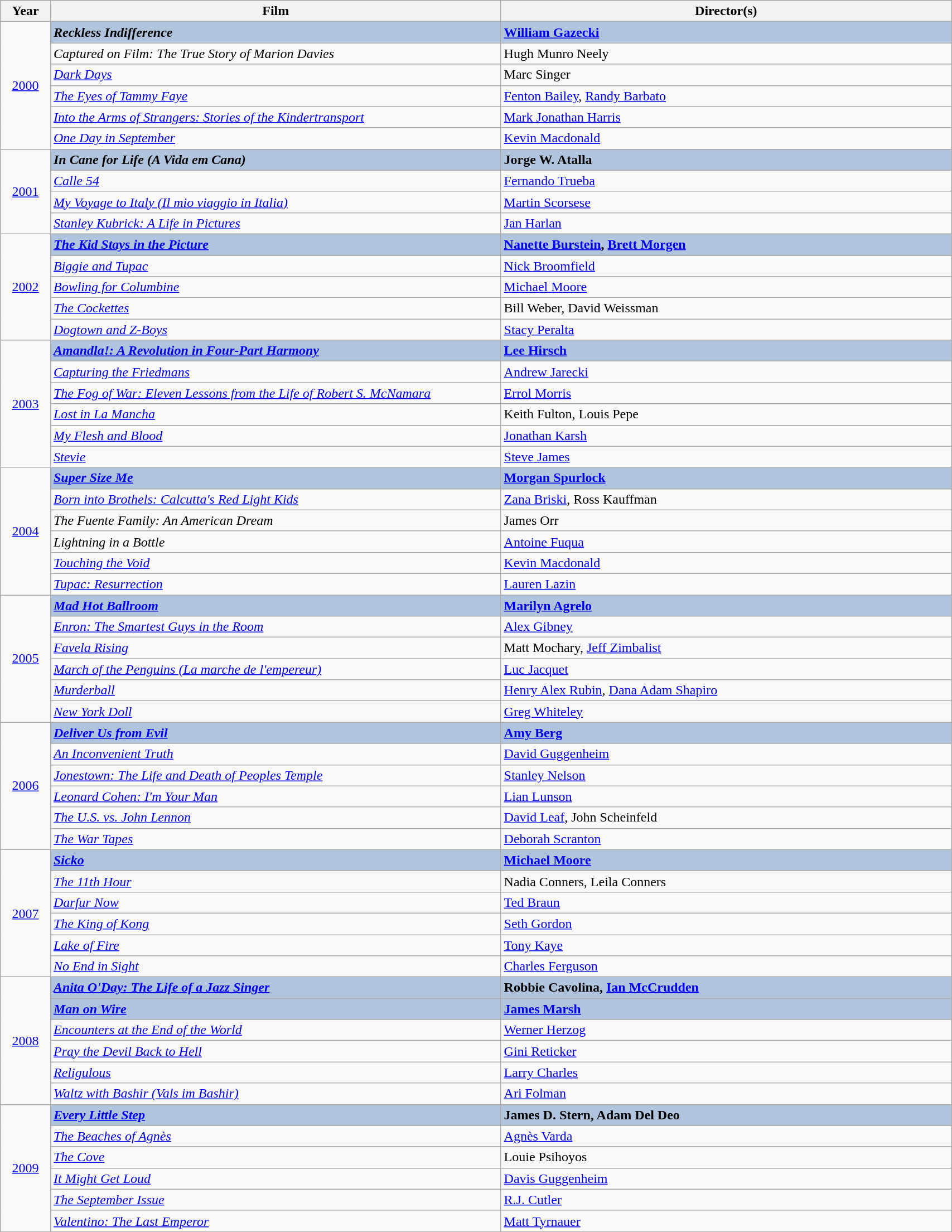<table class="wikitable" width="90%" cellpadding="5">
<tr>
<th width="5%">Year</th>
<th width="45%">Film</th>
<th width="45%">Director(s)</th>
</tr>
<tr>
<td rowspan="6" style="text-align:center;"><a href='#'>2000</a><br></td>
<td style="background:#B0C4DE;"><strong><em>Reckless Indifference</em></strong></td>
<td style="background:#B0C4DE;"><strong><a href='#'>William Gazecki</a></strong></td>
</tr>
<tr>
<td><em>Captured on Film: The True Story of Marion Davies</em></td>
<td>Hugh Munro Neely</td>
</tr>
<tr>
<td><em><a href='#'>Dark Days</a></em></td>
<td>Marc Singer</td>
</tr>
<tr>
<td><em><a href='#'>The Eyes of Tammy Faye</a></em></td>
<td><a href='#'>Fenton Bailey</a>, <a href='#'>Randy Barbato</a></td>
</tr>
<tr>
<td><em><a href='#'>Into the Arms of Strangers: Stories of the Kindertransport</a></em></td>
<td><a href='#'>Mark Jonathan Harris</a></td>
</tr>
<tr>
<td><em><a href='#'>One Day in September</a></em></td>
<td><a href='#'>Kevin Macdonald</a></td>
</tr>
<tr>
<td rowspan="4" style="text-align:center;"><a href='#'>2001</a><br></td>
<td style="background:#B0C4DE;"><strong><em>In Cane for Life (A Vida em Cana)</em></strong></td>
<td style="background:#B0C4DE;"><strong>Jorge W. Atalla</strong></td>
</tr>
<tr>
<td><em><a href='#'>Calle 54</a></em></td>
<td><a href='#'>Fernando Trueba</a></td>
</tr>
<tr>
<td><em><a href='#'>My Voyage to Italy (Il mio viaggio in Italia)</a></em></td>
<td><a href='#'>Martin Scorsese</a></td>
</tr>
<tr>
<td><em><a href='#'>Stanley Kubrick: A Life in Pictures</a></em></td>
<td><a href='#'>Jan Harlan</a></td>
</tr>
<tr>
<td rowspan="5" style="text-align:center;"><a href='#'>2002</a><br></td>
<td style="background:#B0C4DE;"><strong><em><a href='#'>The Kid Stays in the Picture</a></em></strong></td>
<td style="background:#B0C4DE;"><strong><a href='#'>Nanette Burstein</a>, <a href='#'>Brett Morgen</a></strong></td>
</tr>
<tr>
<td><em><a href='#'>Biggie and Tupac</a></em></td>
<td><a href='#'>Nick Broomfield</a></td>
</tr>
<tr>
<td><em><a href='#'>Bowling for Columbine</a></em></td>
<td><a href='#'>Michael Moore</a></td>
</tr>
<tr>
<td><em><a href='#'>The Cockettes</a></em></td>
<td>Bill Weber, David Weissman</td>
</tr>
<tr>
<td><em><a href='#'>Dogtown and Z-Boys</a></em></td>
<td><a href='#'>Stacy Peralta</a></td>
</tr>
<tr>
<td rowspan="6" style="text-align:center;"><a href='#'>2003</a><br></td>
<td style="background:#B0C4DE;"><strong><em><a href='#'>Amandla!: A Revolution in Four-Part Harmony</a></em></strong></td>
<td style="background:#B0C4DE;"><strong><a href='#'>Lee Hirsch</a></strong></td>
</tr>
<tr>
<td><em><a href='#'>Capturing the Friedmans</a></em></td>
<td><a href='#'>Andrew Jarecki</a></td>
</tr>
<tr>
<td><em><a href='#'>The Fog of War: Eleven Lessons from the Life of Robert S. McNamara</a></em></td>
<td><a href='#'>Errol Morris</a></td>
</tr>
<tr>
<td><em><a href='#'>Lost in La Mancha</a></em></td>
<td>Keith Fulton, Louis Pepe</td>
</tr>
<tr>
<td><em><a href='#'>My Flesh and Blood</a></em></td>
<td><a href='#'>Jonathan Karsh</a></td>
</tr>
<tr>
<td><em><a href='#'>Stevie</a></em></td>
<td><a href='#'>Steve James</a></td>
</tr>
<tr>
<td rowspan="6" style="text-align:center;"><a href='#'>2004</a><br></td>
<td style="background:#B0C4DE;"><strong><em><a href='#'>Super Size Me</a></em></strong></td>
<td style="background:#B0C4DE;"><strong><a href='#'>Morgan Spurlock</a></strong></td>
</tr>
<tr>
<td><em><a href='#'>Born into Brothels: Calcutta's Red Light Kids</a></em></td>
<td><a href='#'>Zana Briski</a>, Ross Kauffman</td>
</tr>
<tr>
<td><em>The Fuente Family: An American Dream</em></td>
<td>James Orr</td>
</tr>
<tr>
<td><em>Lightning in a Bottle</em></td>
<td><a href='#'>Antoine Fuqua</a></td>
</tr>
<tr>
<td><em><a href='#'>Touching the Void</a></em></td>
<td><a href='#'>Kevin Macdonald</a></td>
</tr>
<tr>
<td><em><a href='#'>Tupac: Resurrection</a></em></td>
<td><a href='#'>Lauren Lazin</a></td>
</tr>
<tr>
<td rowspan="6" style="text-align:center;"><a href='#'>2005</a><br></td>
<td style="background:#B0C4DE;"><strong><em><a href='#'>Mad Hot Ballroom</a></em></strong></td>
<td style="background:#B0C4DE;"><strong><a href='#'>Marilyn Agrelo</a></strong></td>
</tr>
<tr>
<td><em><a href='#'>Enron: The Smartest Guys in the Room</a></em></td>
<td><a href='#'>Alex Gibney</a></td>
</tr>
<tr>
<td><em><a href='#'>Favela Rising</a></em></td>
<td>Matt Mochary, <a href='#'>Jeff Zimbalist</a></td>
</tr>
<tr>
<td><em><a href='#'>March of the Penguins (La marche de l'empereur)</a></em></td>
<td><a href='#'>Luc Jacquet</a></td>
</tr>
<tr>
<td><em><a href='#'>Murderball</a></em></td>
<td><a href='#'>Henry Alex Rubin</a>, <a href='#'>Dana Adam Shapiro</a></td>
</tr>
<tr>
<td><em><a href='#'>New York Doll</a></em></td>
<td><a href='#'>Greg Whiteley</a></td>
</tr>
<tr>
<td rowspan="6" style="text-align:center;"><a href='#'>2006</a><br></td>
<td style="background:#B0C4DE;"><strong><em><a href='#'>Deliver Us from Evil</a></em></strong></td>
<td style="background:#B0C4DE;"><strong><a href='#'>Amy Berg</a></strong></td>
</tr>
<tr>
<td><em><a href='#'>An Inconvenient Truth</a></em></td>
<td><a href='#'>David Guggenheim</a></td>
</tr>
<tr>
<td><em><a href='#'>Jonestown: The Life and Death of Peoples Temple</a></em></td>
<td><a href='#'>Stanley Nelson</a></td>
</tr>
<tr>
<td><em><a href='#'>Leonard Cohen: I'm Your Man</a></em></td>
<td><a href='#'>Lian Lunson</a></td>
</tr>
<tr>
<td><em><a href='#'>The U.S. vs. John Lennon</a></em></td>
<td><a href='#'>David Leaf</a>, John Scheinfeld</td>
</tr>
<tr>
<td><em><a href='#'>The War Tapes</a></em></td>
<td><a href='#'>Deborah Scranton</a></td>
</tr>
<tr>
<td rowspan="6" style="text-align:center;"><a href='#'>2007</a><br></td>
<td style="background:#B0C4DE;"><strong><em><a href='#'>Sicko</a></em></strong></td>
<td style="background:#B0C4DE;"><strong><a href='#'>Michael Moore</a></strong></td>
</tr>
<tr>
<td><em><a href='#'>The 11th Hour</a></em></td>
<td>Nadia Conners, Leila Conners</td>
</tr>
<tr>
<td><em><a href='#'>Darfur Now</a></em></td>
<td><a href='#'>Ted Braun</a></td>
</tr>
<tr>
<td><em><a href='#'>The King of Kong</a></em></td>
<td><a href='#'>Seth Gordon</a></td>
</tr>
<tr>
<td><em><a href='#'>Lake of Fire</a></em></td>
<td><a href='#'>Tony Kaye</a></td>
</tr>
<tr>
<td><em><a href='#'>No End in Sight</a></em></td>
<td><a href='#'>Charles Ferguson</a></td>
</tr>
<tr>
<td rowspan="6" style="text-align:center;"><a href='#'>2008</a><br></td>
<td style="background:#B0C4DE;"><strong><em><a href='#'>Anita O'Day: The Life of a Jazz Singer</a></em></strong></td>
<td style="background:#B0C4DE;"><strong>Robbie Cavolina, <a href='#'>Ian McCrudden</a></strong></td>
</tr>
<tr>
<td style="background:#B0C4DE;"><strong><em><a href='#'>Man on Wire</a></em></strong></td>
<td style="background:#B0C4DE;"><strong><a href='#'>James Marsh</a></strong></td>
</tr>
<tr>
<td><em><a href='#'>Encounters at the End of the World</a></em></td>
<td><a href='#'>Werner Herzog</a></td>
</tr>
<tr>
<td><em><a href='#'>Pray the Devil Back to Hell</a></em></td>
<td><a href='#'>Gini Reticker</a></td>
</tr>
<tr>
<td><em><a href='#'>Religulous</a></em></td>
<td><a href='#'>Larry Charles</a></td>
</tr>
<tr>
<td><em><a href='#'>Waltz with Bashir (Vals im Bashir)</a></em></td>
<td><a href='#'>Ari Folman</a></td>
</tr>
<tr>
<td rowspan="6" style="text-align:center;"><a href='#'>2009</a><br></td>
<td style="background:#B0C4DE;"><strong><em><a href='#'>Every Little Step</a></em></strong></td>
<td style="background:#B0C4DE;"><strong>James D. Stern, Adam Del Deo</strong></td>
</tr>
<tr>
<td><em><a href='#'>The Beaches of Agnès</a></em></td>
<td><a href='#'>Agnès Varda</a></td>
</tr>
<tr>
<td><em><a href='#'>The Cove</a></em></td>
<td>Louie Psihoyos</td>
</tr>
<tr>
<td><em><a href='#'>It Might Get Loud</a></em></td>
<td><a href='#'>Davis Guggenheim</a></td>
</tr>
<tr>
<td><em><a href='#'>The September Issue</a></em></td>
<td><a href='#'>R.J. Cutler</a></td>
</tr>
<tr>
<td><em><a href='#'>Valentino: The Last Emperor</a></em></td>
<td><a href='#'>Matt Tyrnauer</a></td>
</tr>
<tr>
</tr>
</table>
